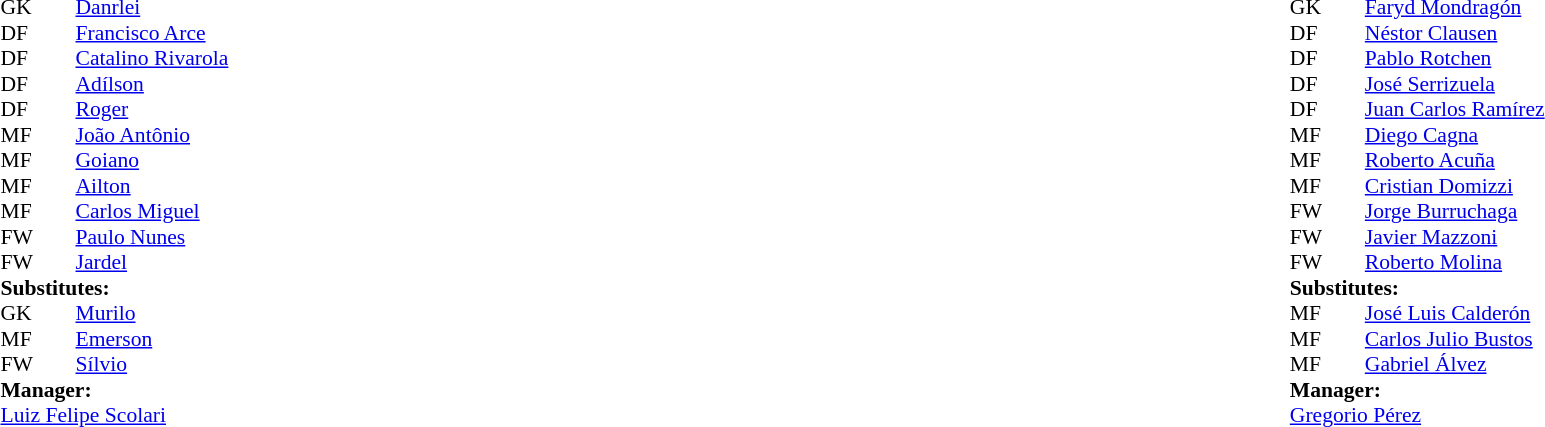<table style="width:100%;">
<tr>
<td style="vertical-align:top; width:50%;"><br><table style="font-size: 90%" cellspacing="0" cellpadding="0">
<tr>
<td colspan="4"></td>
</tr>
<tr>
<th width=25></th>
<th width=25></th>
</tr>
<tr>
<td>GK</td>
<td></td>
<td> <a href='#'>Danrlei</a></td>
<td></td>
<td></td>
</tr>
<tr>
<td>DF</td>
<td></td>
<td> <a href='#'>Francisco Arce</a></td>
</tr>
<tr>
<td>DF</td>
<td></td>
<td> <a href='#'>Catalino Rivarola</a></td>
</tr>
<tr>
<td>DF</td>
<td></td>
<td> <a href='#'>Adílson</a></td>
</tr>
<tr>
<td>DF</td>
<td></td>
<td>  <a href='#'>Roger</a></td>
</tr>
<tr>
<td>MF</td>
<td></td>
<td> <a href='#'>João Antônio</a></td>
</tr>
<tr>
<td>MF</td>
<td></td>
<td> <a href='#'>Goiano</a></td>
</tr>
<tr>
<td>MF</td>
<td></td>
<td> <a href='#'>Ailton</a></td>
<td></td>
<td></td>
</tr>
<tr>
<td>MF</td>
<td></td>
<td> <a href='#'>Carlos Miguel</a></td>
</tr>
<tr>
<td>FW</td>
<td></td>
<td> <a href='#'>Paulo Nunes</a></td>
</tr>
<tr>
<td>FW</td>
<td></td>
<td> <a href='#'>Jardel</a></td>
<td></td>
<td></td>
</tr>
<tr>
<td colspan=3><strong>Substitutes:</strong></td>
</tr>
<tr>
<td>GK</td>
<td></td>
<td> <a href='#'>Murilo</a></td>
<td></td>
<td></td>
</tr>
<tr>
<td>MF</td>
<td></td>
<td> <a href='#'>Emerson</a></td>
<td></td>
<td></td>
</tr>
<tr>
<td>FW</td>
<td></td>
<td> <a href='#'>Sílvio</a></td>
<td></td>
<td></td>
</tr>
<tr>
<td colspan=3><strong>Manager:</strong></td>
</tr>
<tr>
<td colspan=4> <a href='#'>Luiz Felipe Scolari</a></td>
</tr>
</table>
</td>
<td><br><table cellspacing="0" cellpadding="0" style="font-size:90%; margin:auto;">
<tr>
<td colspan="4"></td>
</tr>
<tr>
<th width=25></th>
<th width=25></th>
</tr>
<tr>
<td>GK</td>
<td></td>
<td> <a href='#'>Faryd Mondragón</a></td>
</tr>
<tr>
<td>DF</td>
<td></td>
<td> <a href='#'>Néstor Clausen</a></td>
</tr>
<tr>
<td>DF</td>
<td></td>
<td> <a href='#'>Pablo Rotchen</a></td>
</tr>
<tr>
<td>DF</td>
<td></td>
<td> <a href='#'>José Serrizuela</a></td>
</tr>
<tr>
<td>DF</td>
<td></td>
<td> <a href='#'>Juan Carlos Ramírez</a></td>
<td></td>
<td></td>
</tr>
<tr>
<td>MF</td>
<td></td>
<td> <a href='#'>Diego Cagna</a></td>
<td></td>
<td></td>
</tr>
<tr>
<td>MF</td>
<td></td>
<td> <a href='#'>Roberto Acuña</a></td>
</tr>
<tr>
<td>MF</td>
<td></td>
<td> <a href='#'>Cristian Domizzi</a></td>
</tr>
<tr>
<td>FW</td>
<td></td>
<td> <a href='#'>Jorge Burruchaga</a></td>
</tr>
<tr>
<td>FW</td>
<td></td>
<td> <a href='#'>Javier Mazzoni</a></td>
<td></td>
<td></td>
</tr>
<tr>
<td>FW</td>
<td></td>
<td> <a href='#'>Roberto Molina</a></td>
</tr>
<tr>
<td colspan=3><strong>Substitutes:</strong></td>
</tr>
<tr>
<td>MF</td>
<td></td>
<td> <a href='#'>José Luis Calderón</a></td>
<td></td>
<td></td>
</tr>
<tr>
<td>MF</td>
<td></td>
<td> <a href='#'>Carlos Julio Bustos</a></td>
<td></td>
<td></td>
</tr>
<tr>
<td>MF</td>
<td></td>
<td> <a href='#'>Gabriel Álvez</a></td>
<td></td>
<td></td>
</tr>
<tr>
<td colspan=3><strong>Manager:</strong></td>
</tr>
<tr>
<td colspan=4> <a href='#'>Gregorio Pérez</a></td>
</tr>
</table>
</td>
</tr>
</table>
